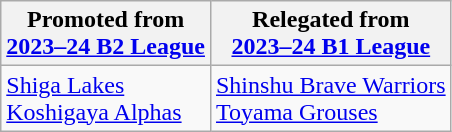<table class="wikitable">
<tr>
<th>Promoted from<br><a href='#'>2023–24 B2 League</a></th>
<th>Relegated from<br><a href='#'>2023–24 B1 League</a></th>
</tr>
<tr>
<td><a href='#'>Shiga Lakes</a><br><a href='#'>Koshigaya Alphas</a></td>
<td><a href='#'>Shinshu Brave Warriors</a><br><a href='#'>Toyama Grouses</a></td>
</tr>
</table>
